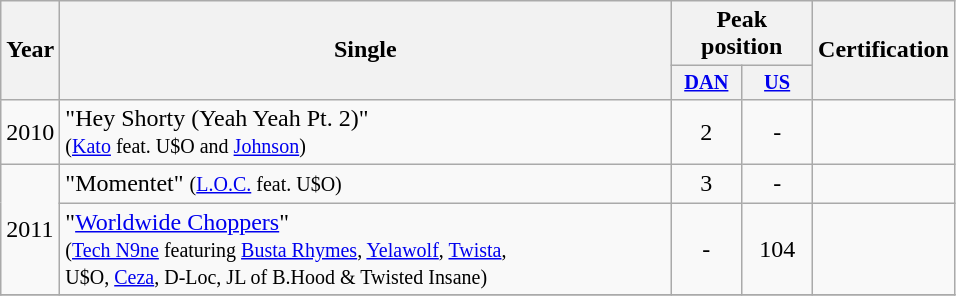<table class="wikitable plainrowheaders" style="text-align:left;" border="1">
<tr>
<th scope="col" rowspan="2" style="width:2em;">Year</th>
<th scope="col" rowspan="2" style="width:25em;">Single</th>
<th scope="col" colspan="2">Peak position</th>
<th scope="col" rowspan="2">Certification</th>
</tr>
<tr>
<th scope="col" style="width:3em;font-size:85%;"><a href='#'>DAN</a><br></th>
<th scope="col" style="width:3em;font-size:85%;"><a href='#'>US</a><br></th>
</tr>
<tr>
<td>2010</td>
<td>"Hey Shorty (Yeah Yeah Pt. 2)" <br><small>(<a href='#'>Kato</a> feat. U$O and <a href='#'>Johnson</a>)</small></td>
<td style="text-align:center;">2</td>
<td style="text-align:center;">-</td>
<td></td>
</tr>
<tr>
<td rowspan="2">2011</td>
<td>"Momentet" <small>(<a href='#'>L.O.C.</a> feat. U$O)</small></td>
<td style="text-align:center;">3</td>
<td style="text-align:center;">-</td>
<td></td>
</tr>
<tr>
<td>"<a href='#'>Worldwide Choppers</a>" <br><small>(<a href='#'>Tech N9ne</a> featuring <a href='#'>Busta Rhymes</a>, <a href='#'>Yelawolf</a>, <a href='#'>Twista</a>,<br> U$O, <a href='#'>Ceza</a>, D-Loc, JL of B.Hood & Twisted Insane)</small></td>
<td style="text-align:center;">-</td>
<td style="text-align:center;">104</td>
<td></td>
</tr>
<tr>
</tr>
</table>
